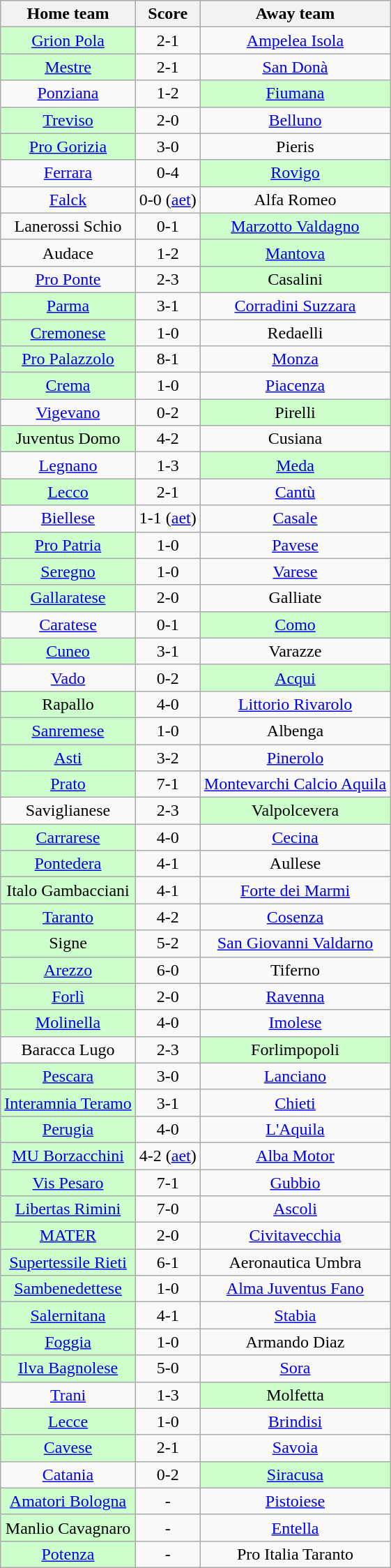<table class="wikitable" style="text-align: center">
<tr>
<th>Home team</th>
<th>Score</th>
<th>Away team</th>
</tr>
<tr>
<td bgcolor="ccffcc"><a href='#'>Grion Pola</a></td>
<td>2-1</td>
<td><a href='#'>Ampelea Isola</a></td>
</tr>
<tr>
<td bgcolor="ccffcc"><a href='#'>Mestre</a></td>
<td>2-1</td>
<td><a href='#'>San Donà</a></td>
</tr>
<tr>
<td><a href='#'>Ponziana</a></td>
<td>1-2</td>
<td bgcolor="ccffcc"><a href='#'>Fiumana</a></td>
</tr>
<tr>
<td bgcolor="ccffcc"><a href='#'>Treviso</a></td>
<td>2-0</td>
<td><a href='#'>Belluno</a></td>
</tr>
<tr>
<td bgcolor="ccffcc"><a href='#'>Pro Gorizia</a></td>
<td>3-0</td>
<td>Pieris</td>
</tr>
<tr>
<td><a href='#'>Ferrara</a></td>
<td>0-4</td>
<td bgcolor="ccffcc"><a href='#'>Rovigo</a></td>
</tr>
<tr>
<td><a href='#'>Falck</a></td>
<td>0-0 (<a href='#'>aet</a>)</td>
<td>Alfa Romeo</td>
</tr>
<tr>
<td>Lanerossi Schio</td>
<td>0-1</td>
<td bgcolor="ccffcc"><a href='#'>Marzotto Valdagno</a></td>
</tr>
<tr>
<td>Audace</td>
<td>1-2</td>
<td bgcolor="ccffcc"><a href='#'>Mantova</a></td>
</tr>
<tr>
<td><a href='#'>Pro Ponte</a></td>
<td>2-3</td>
<td bgcolor="ccffcc">Casalini</td>
</tr>
<tr>
<td bgcolor="ccffcc"><a href='#'>Parma</a></td>
<td>3-1</td>
<td><a href='#'>Corradini Suzzara</a></td>
</tr>
<tr>
<td bgcolor="ccffcc"><a href='#'>Cremonese</a></td>
<td>1-0</td>
<td>Redaelli</td>
</tr>
<tr>
<td bgcolor="ccffcc"><a href='#'>Pro Palazzolo</a></td>
<td>8-1</td>
<td><a href='#'>Monza</a></td>
</tr>
<tr>
<td bgcolor="ccffcc"><a href='#'>Crema</a></td>
<td>1-0</td>
<td><a href='#'>Piacenza</a></td>
</tr>
<tr>
<td><a href='#'>Vigevano</a></td>
<td>0-2 </td>
<td bgcolor="ccffcc">Pirelli</td>
</tr>
<tr>
<td bgcolor="ccffcc">Juventus Domo</td>
<td>4-2</td>
<td>Cusiana</td>
</tr>
<tr>
<td><a href='#'>Legnano</a></td>
<td>1-3</td>
<td bgcolor="ccffcc"><a href='#'>Meda</a></td>
</tr>
<tr>
<td bgcolor="ccffcc"><a href='#'>Lecco</a></td>
<td>2-1</td>
<td><a href='#'>Cantù</a></td>
</tr>
<tr>
<td><a href='#'>Biellese</a></td>
<td>1-1 (<a href='#'>aet</a>)</td>
<td><a href='#'>Casale</a></td>
</tr>
<tr>
<td bgcolor="ccffcc"><a href='#'>Pro Patria</a></td>
<td>1-0</td>
<td><a href='#'>Pavese</a></td>
</tr>
<tr>
<td bgcolor="ccffcc"><a href='#'>Seregno</a></td>
<td>1-0</td>
<td><a href='#'>Varese</a></td>
</tr>
<tr>
<td bgcolor="ccffcc"><a href='#'>Gallaratese</a></td>
<td>2-0</td>
<td>Galliate</td>
</tr>
<tr>
<td><a href='#'>Caratese</a></td>
<td>0-1</td>
<td bgcolor="ccffcc"><a href='#'>Como</a></td>
</tr>
<tr>
<td bgcolor="ccffcc"><a href='#'>Cuneo</a></td>
<td>3-1</td>
<td>Varazze</td>
</tr>
<tr>
<td><a href='#'>Vado</a></td>
<td>0-2 </td>
<td bgcolor="ccffcc"><a href='#'>Acqui</a></td>
</tr>
<tr>
<td bgcolor="ccffcc">Rapallo</td>
<td>4-0</td>
<td><a href='#'>Littorio Rivarolo</a></td>
</tr>
<tr>
<td bgcolor="ccffcc"><a href='#'>Sanremese</a></td>
<td>1-0</td>
<td>Albenga</td>
</tr>
<tr>
<td bgcolor="ccffcc"><a href='#'>Asti</a></td>
<td>3-2</td>
<td><a href='#'>Pinerolo</a></td>
</tr>
<tr>
<td bgcolor="ccffcc"><a href='#'>Prato</a></td>
<td>7-1</td>
<td><a href='#'>Montevarchi Calcio Aquila</a></td>
</tr>
<tr>
<td>Saviglianese</td>
<td>2-3 </td>
<td bgcolor="ccffcc">Valpolcevera</td>
</tr>
<tr>
<td bgcolor="ccffcc"><a href='#'>Carrarese</a></td>
<td>4-0 </td>
<td><a href='#'>Cecina</a></td>
</tr>
<tr>
<td bgcolor="ccffcc"><a href='#'>Pontedera</a></td>
<td>4-1</td>
<td>Aullese</td>
</tr>
<tr>
<td bgcolor="ccffcc">Italo Gambacciani</td>
<td>4-1</td>
<td><a href='#'>Forte dei Marmi</a></td>
</tr>
<tr>
<td bgcolor="ccffcc"><a href='#'>Taranto</a></td>
<td>4-2</td>
<td><a href='#'>Cosenza</a></td>
</tr>
<tr>
<td bgcolor="ccffcc">Signe</td>
<td>5-2</td>
<td><a href='#'>San Giovanni Valdarno</a></td>
</tr>
<tr>
<td bgcolor="ccffcc"><a href='#'>Arezzo</a></td>
<td>6-0</td>
<td>Tiferno</td>
</tr>
<tr>
<td bgcolor="ccffcc"><a href='#'>Forlì</a></td>
<td>2-0</td>
<td><a href='#'>Ravenna</a></td>
</tr>
<tr>
<td bgcolor="ccffcc"><a href='#'>Molinella</a></td>
<td>4-0</td>
<td><a href='#'>Imolese</a></td>
</tr>
<tr>
<td>Baracca Lugo</td>
<td>2-3</td>
<td bgcolor="ccffcc">Forlimpopoli</td>
</tr>
<tr>
<td bgcolor="ccffcc"><a href='#'>Pescara</a></td>
<td>3-0</td>
<td><a href='#'>Lanciano</a></td>
</tr>
<tr>
<td bgcolor="ccffcc"><a href='#'>Interamnia Teramo</a></td>
<td>3-1</td>
<td><a href='#'>Chieti</a></td>
</tr>
<tr>
<td bgcolor="ccffcc"><a href='#'>Perugia</a></td>
<td>4-0</td>
<td><a href='#'>L'Aquila</a></td>
</tr>
<tr>
<td bgcolor="ccffcc"><a href='#'>MU Borzacchini</a></td>
<td>4-2 (<a href='#'>aet</a>)</td>
<td><a href='#'>Alba Motor</a></td>
</tr>
<tr>
<td bgcolor="ccffcc"><a href='#'>Vis Pesaro</a></td>
<td>7-1</td>
<td><a href='#'>Gubbio</a></td>
</tr>
<tr>
<td bgcolor="ccffcc"><a href='#'>Libertas Rimini</a></td>
<td>7-0</td>
<td><a href='#'>Ascoli</a></td>
</tr>
<tr>
<td bgcolor="ccffcc"><a href='#'>MATER</a></td>
<td>2-0</td>
<td><a href='#'>Civitavecchia</a></td>
</tr>
<tr>
<td bgcolor="ccffcc"><a href='#'>Supertessile Rieti</a></td>
<td>6-1</td>
<td>Aeronautica Umbra</td>
</tr>
<tr>
<td bgcolor="ccffcc"><a href='#'>Sambenedettese</a></td>
<td>1-0</td>
<td><a href='#'>Alma Juventus Fano</a></td>
</tr>
<tr>
<td bgcolor="ccffcc"><a href='#'>Salernitana</a></td>
<td>4-1</td>
<td><a href='#'>Stabia</a></td>
</tr>
<tr>
<td bgcolor="ccffcc"><a href='#'>Foggia</a></td>
<td>1-0</td>
<td>Armando Diaz</td>
</tr>
<tr>
<td bgcolor="ccffcc"><a href='#'>Ilva Bagnolese</a></td>
<td>5-0</td>
<td><a href='#'>Sora</a></td>
</tr>
<tr>
<td><a href='#'>Trani</a></td>
<td>1-3</td>
<td bgcolor="ccffcc">Molfetta</td>
</tr>
<tr>
<td bgcolor="ccffcc"><a href='#'>Lecce</a></td>
<td>1-0</td>
<td><a href='#'>Brindisi</a></td>
</tr>
<tr>
<td bgcolor="ccffcc"><a href='#'>Cavese</a></td>
<td>2-1</td>
<td><a href='#'>Savoia</a></td>
</tr>
<tr>
<td><a href='#'>Catania</a></td>
<td>0-2 </td>
<td bgcolor="ccffcc"><a href='#'>Siracusa</a></td>
</tr>
<tr>
<td bgcolor="ccffcc"><a href='#'>Amatori Bologna</a></td>
<td>- </td>
<td><a href='#'>Pistoiese</a></td>
</tr>
<tr>
<td bgcolor="ccffcc">Manlio Cavagnaro</td>
<td>- </td>
<td><a href='#'>Entella</a></td>
</tr>
<tr>
<td bgcolor="ccffcc"><a href='#'>Potenza</a></td>
<td>- </td>
<td>Pro Italia Taranto</td>
</tr>
</table>
